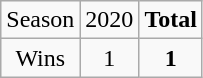<table class="wikitable sortable">
<tr>
<td>Season</td>
<td>2020</td>
<td><strong>Total</strong></td>
</tr>
<tr align=center>
<td>Wins</td>
<td>1</td>
<td><strong>1</strong></td>
</tr>
</table>
